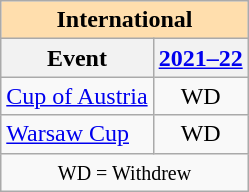<table class="wikitable" style="text-align:center">
<tr>
<th style="background-color: #ffdead; " colspan=2 align=center>International</th>
</tr>
<tr>
<th>Event</th>
<th><a href='#'>2021–22</a></th>
</tr>
<tr>
<td align=left> <a href='#'>Cup of Austria</a></td>
<td>WD</td>
</tr>
<tr>
<td align=left> <a href='#'>Warsaw Cup</a></td>
<td>WD</td>
</tr>
<tr>
<td colspan=2><small> WD = Withdrew </small></td>
</tr>
</table>
